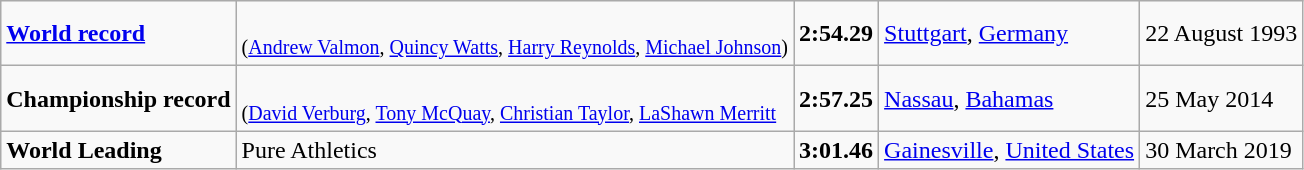<table class="wikitable">
<tr>
<td><strong><a href='#'>World record</a></strong></td>
<td><br><small>(<a href='#'>Andrew Valmon</a>, <a href='#'>Quincy Watts</a>, <a href='#'>Harry Reynolds</a>, <a href='#'>Michael Johnson</a>)</small></td>
<td><strong>2:54.29</strong></td>
<td> <a href='#'>Stuttgart</a>, <a href='#'>Germany</a></td>
<td>22 August 1993</td>
</tr>
<tr>
<td><strong>Championship record</strong></td>
<td><br><small>(<a href='#'>David Verburg</a>, <a href='#'>Tony McQuay</a>, <a href='#'>Christian Taylor</a>, <a href='#'>LaShawn Merritt</a></small></td>
<td><strong>2:57.25</strong></td>
<td> <a href='#'>Nassau</a>, <a href='#'>Bahamas</a></td>
<td>25 May 2014</td>
</tr>
<tr>
<td><strong>World Leading</strong></td>
<td>Pure Athletics</td>
<td><strong>3:01.46</strong></td>
<td> <a href='#'>Gainesville</a>, <a href='#'>United States</a></td>
<td>30 March 2019</td>
</tr>
</table>
